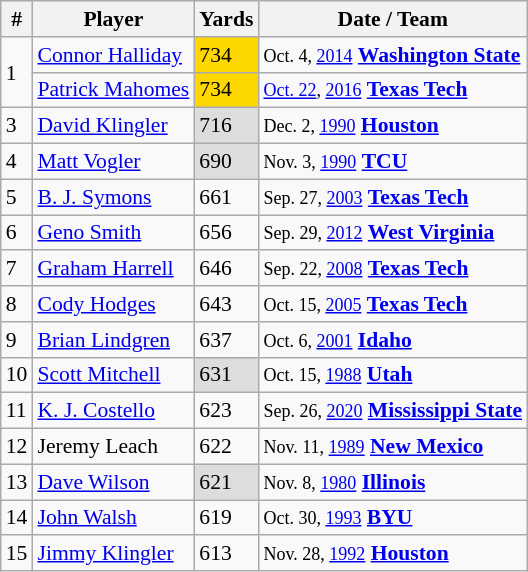<table class="wikitable" style="font-size:90%; white-space: nowrap;">
<tr>
<th>#</th>
<th>Player</th>
<th>Yards</th>
<th>Date / Team</th>
</tr>
<tr>
<td rowspan= 2>1</td>
<td><a href='#'>Connor Halliday</a></td>
<td style="background: #FFD700;">734</td>
<td><small> Oct. 4, <a href='#'>2014</a></small> <strong><a href='#'>Washington State</a></strong></td>
</tr>
<tr>
<td><a href='#'>Patrick Mahomes</a></td>
<td style="background: #FFD700;">734</td>
<td><small><a href='#'>Oct. 22</a>, <a href='#'>2016</a></small> <strong><a href='#'>Texas Tech</a></strong></td>
</tr>
<tr>
<td>3</td>
<td><a href='#'>David Klingler</a></td>
<td style="background: #DDDDDD;">716</td>
<td><small> Dec. 2, <a href='#'>1990</a></small> <strong><a href='#'>Houston</a></strong></td>
</tr>
<tr>
<td>4</td>
<td><a href='#'>Matt Vogler</a></td>
<td style="background: #DDDDDD;">690</td>
<td><small> Nov. 3, <a href='#'>1990</a></small> <strong><a href='#'>TCU</a></strong></td>
</tr>
<tr>
<td>5</td>
<td><a href='#'>B. J. Symons</a></td>
<td>661</td>
<td><small> Sep. 27, <a href='#'>2003</a></small> <strong><a href='#'>Texas Tech</a></strong></td>
</tr>
<tr>
<td>6</td>
<td><a href='#'>Geno Smith</a></td>
<td>656</td>
<td><small> Sep. 29, <a href='#'>2012</a></small> <strong><a href='#'>West Virginia</a></strong></td>
</tr>
<tr>
<td>7</td>
<td><a href='#'>Graham Harrell</a></td>
<td>646</td>
<td><small> Sep. 22, <a href='#'>2008</a></small> <strong><a href='#'>Texas Tech</a></strong></td>
</tr>
<tr>
<td>8</td>
<td><a href='#'>Cody Hodges</a></td>
<td>643</td>
<td><small> Oct. 15, <a href='#'>2005</a></small> <strong><a href='#'>Texas Tech</a></strong></td>
</tr>
<tr>
<td>9</td>
<td><a href='#'>Brian Lindgren</a></td>
<td>637</td>
<td><small> Oct. 6, <a href='#'>2001</a></small> <strong><a href='#'>Idaho</a></strong></td>
</tr>
<tr>
<td>10</td>
<td><a href='#'>Scott Mitchell</a></td>
<td style="background: #DDDDDD;">631</td>
<td><small> Oct. 15, <a href='#'>1988</a></small> <strong><a href='#'>Utah</a></strong></td>
</tr>
<tr>
<td>11</td>
<td><a href='#'>K. J. Costello</a></td>
<td>623</td>
<td><small> Sep. 26, <a href='#'>2020</a></small> <strong><a href='#'>Mississippi State</a></strong></td>
</tr>
<tr>
<td>12</td>
<td>Jeremy Leach</td>
<td>622</td>
<td><small> Nov. 11, <a href='#'>1989</a></small> <strong><a href='#'>New Mexico</a></strong></td>
</tr>
<tr>
<td>13</td>
<td><a href='#'>Dave Wilson</a></td>
<td style="background: #DDDDDD;">621</td>
<td><small> Nov. 8, <a href='#'>1980</a></small> <strong><a href='#'>Illinois</a></strong></td>
</tr>
<tr>
<td>14</td>
<td><a href='#'>John Walsh</a></td>
<td>619</td>
<td><small> Oct. 30, <a href='#'>1993</a></small> <strong><a href='#'>BYU</a></strong></td>
</tr>
<tr>
<td>15</td>
<td><a href='#'>Jimmy Klingler</a></td>
<td>613</td>
<td><small> Nov. 28, <a href='#'>1992</a></small> <strong><a href='#'>Houston</a></strong></td>
</tr>
</table>
